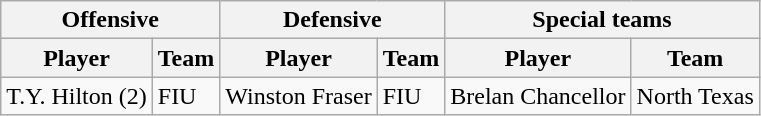<table class="wikitable">
<tr>
<th colspan="2">Offensive</th>
<th colspan="2">Defensive</th>
<th colspan="2">Special teams</th>
</tr>
<tr>
<th>Player</th>
<th>Team</th>
<th>Player</th>
<th>Team</th>
<th>Player</th>
<th>Team</th>
</tr>
<tr>
<td>T.Y. Hilton (2)</td>
<td>FIU</td>
<td>Winston Fraser</td>
<td>FIU</td>
<td>Brelan Chancellor</td>
<td>North Texas</td>
</tr>
</table>
